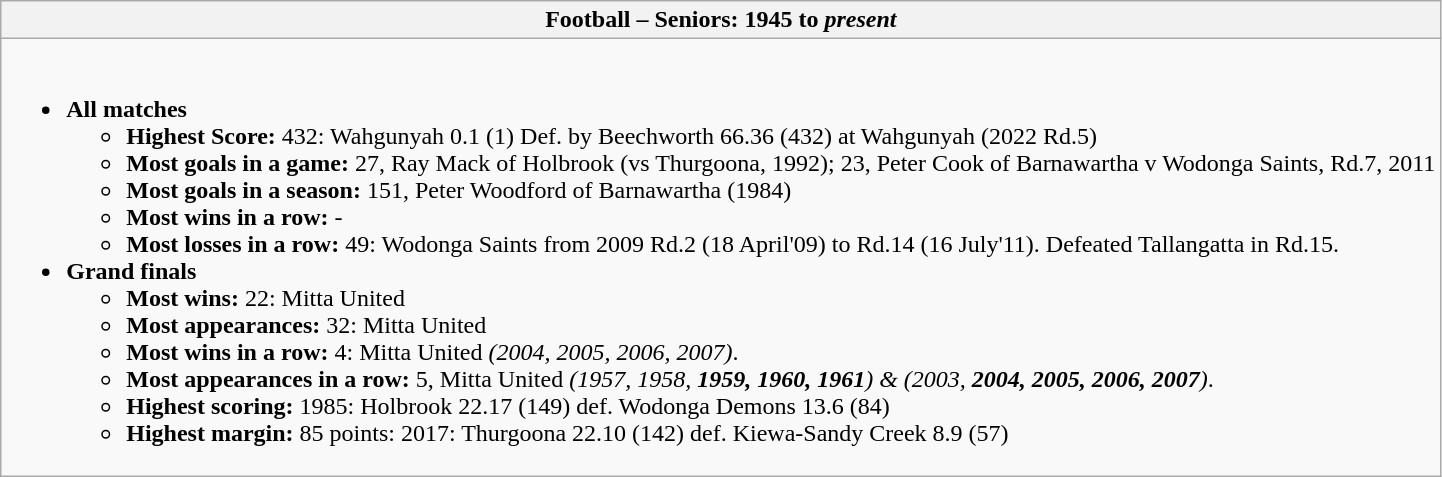<table class="wikitable collapsible collapsed">
<tr>
<th>Football – Seniors: 1945 to <em>present</em></th>
</tr>
<tr>
<td><br><ul><li><strong>All matches</strong><ul><li><strong>Highest Score:</strong> 432: Wahgunyah 0.1 (1) Def. by Beechworth 66.36 (432) at Wahgunyah (2022 Rd.5) </li><li><strong>Most goals in a game:</strong> 27, Ray Mack of Holbrook (vs Thurgoona, 1992); 23, Peter Cook of Barnawartha v Wodonga Saints, Rd.7, 2011</li><li><strong>Most goals in a season:</strong> 151, Peter Woodford of Barnawartha (1984)</li><li><strong>Most wins in a row:</strong> -</li><li><strong>Most losses in a row:</strong> 49: Wodonga Saints from 2009 Rd.2 (18 April'09) to Rd.14 (16 July'11). Defeated Tallangatta in Rd.15.</li></ul></li><li><strong>Grand finals</strong><ul><li><strong>Most wins:</strong> 22: Mitta United</li><li><strong>Most appearances:</strong> 32: Mitta United</li><li><strong>Most wins in a row:</strong> 4: Mitta United <em>(2004, 2005, 2006, 2007)</em>.</li><li><strong>Most appearances in a row:</strong> 5, Mitta United <em>(1957, 1958, <strong>1959, 1960, 1961</strong>) & (2003, <strong>2004, 2005, 2006, 2007</strong>)</em>.</li><li><strong>Highest scoring:</strong> 1985: Holbrook 22.17 (149) def. Wodonga Demons 13.6 (84)</li><li><strong>Highest margin:</strong> 85 points: 2017: Thurgoona 22.10 (142) def. Kiewa-Sandy Creek 8.9 (57)</li></ul></li></ul></td>
</tr>
</table>
